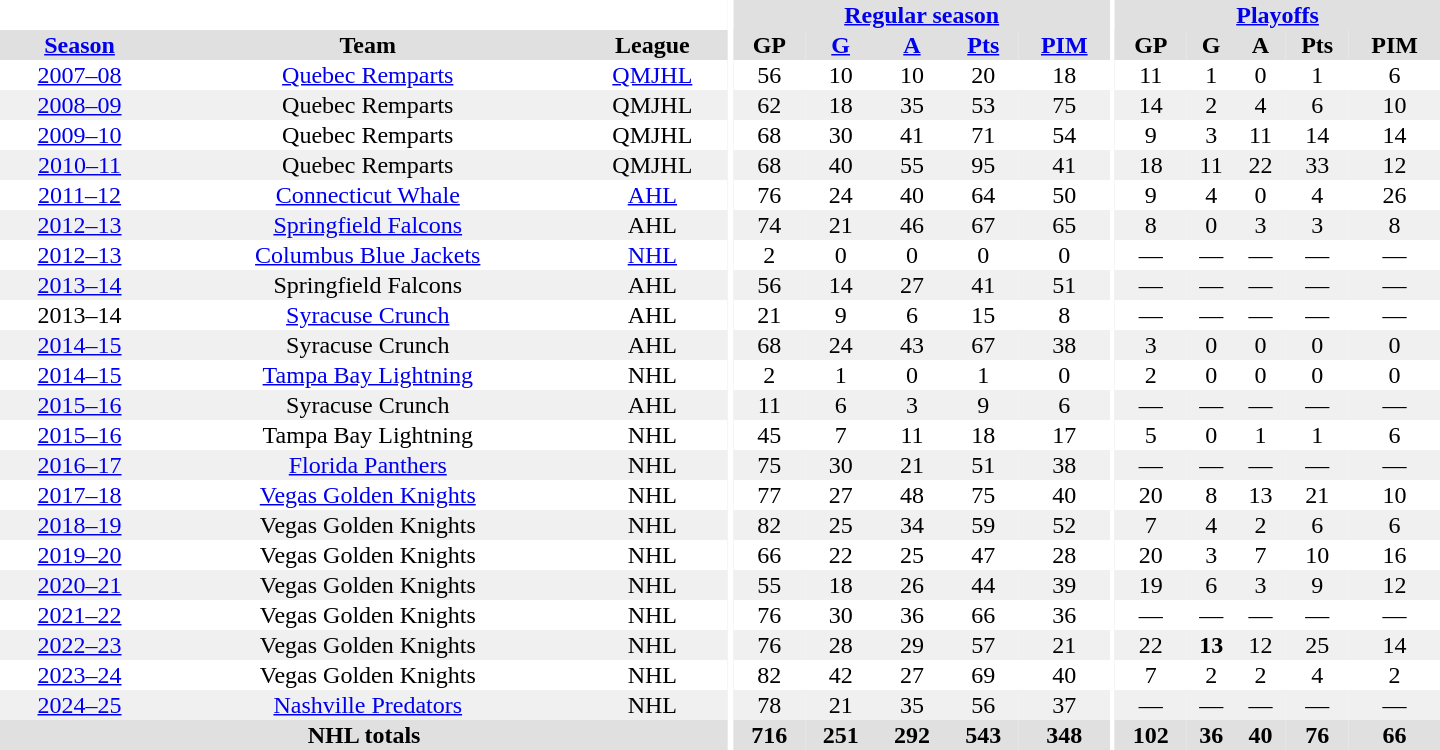<table border="0" cellpadding="1" cellspacing="0" style="text-align:center; width:60em;">
<tr bgcolor="#e0e0e0">
<th colspan="3" bgcolor="#ffffff"></th>
<th rowspan="99" bgcolor="#ffffff"></th>
<th colspan="5"><a href='#'>Regular season</a></th>
<th rowspan="99" bgcolor="#ffffff"></th>
<th colspan="5"><a href='#'>Playoffs</a></th>
</tr>
<tr bgcolor="#e0e0e0">
<th><a href='#'>Season</a></th>
<th>Team</th>
<th>League</th>
<th>GP</th>
<th><a href='#'>G</a></th>
<th><a href='#'>A</a></th>
<th><a href='#'>Pts</a></th>
<th><a href='#'>PIM</a></th>
<th>GP</th>
<th>G</th>
<th>A</th>
<th>Pts</th>
<th>PIM</th>
</tr>
<tr>
<td><a href='#'>2007–08</a></td>
<td><a href='#'>Quebec Remparts</a></td>
<td><a href='#'>QMJHL</a></td>
<td>56</td>
<td>10</td>
<td>10</td>
<td>20</td>
<td>18</td>
<td>11</td>
<td>1</td>
<td>0</td>
<td>1</td>
<td>6</td>
</tr>
<tr bgcolor="#f0f0f0">
<td><a href='#'>2008–09</a></td>
<td>Quebec Remparts</td>
<td>QMJHL</td>
<td>62</td>
<td>18</td>
<td>35</td>
<td>53</td>
<td>75</td>
<td>14</td>
<td>2</td>
<td>4</td>
<td>6</td>
<td>10</td>
</tr>
<tr>
<td><a href='#'>2009–10</a></td>
<td>Quebec Remparts</td>
<td>QMJHL</td>
<td>68</td>
<td>30</td>
<td>41</td>
<td>71</td>
<td>54</td>
<td>9</td>
<td>3</td>
<td>11</td>
<td>14</td>
<td>14</td>
</tr>
<tr bgcolor="#f0f0f0">
<td><a href='#'>2010–11</a></td>
<td>Quebec Remparts</td>
<td>QMJHL</td>
<td>68</td>
<td>40</td>
<td>55</td>
<td>95</td>
<td>41</td>
<td>18</td>
<td>11</td>
<td>22</td>
<td>33</td>
<td>12</td>
</tr>
<tr>
<td><a href='#'>2011–12</a></td>
<td><a href='#'>Connecticut Whale</a></td>
<td><a href='#'>AHL</a></td>
<td>76</td>
<td>24</td>
<td>40</td>
<td>64</td>
<td>50</td>
<td>9</td>
<td>4</td>
<td>0</td>
<td>4</td>
<td>26</td>
</tr>
<tr bgcolor="#f0f0f0">
<td><a href='#'>2012–13</a></td>
<td><a href='#'>Springfield Falcons</a></td>
<td>AHL</td>
<td>74</td>
<td>21</td>
<td>46</td>
<td>67</td>
<td>65</td>
<td>8</td>
<td>0</td>
<td>3</td>
<td>3</td>
<td>8</td>
</tr>
<tr>
<td><a href='#'>2012–13</a></td>
<td><a href='#'>Columbus Blue Jackets</a></td>
<td><a href='#'>NHL</a></td>
<td>2</td>
<td>0</td>
<td>0</td>
<td>0</td>
<td>0</td>
<td>—</td>
<td>—</td>
<td>—</td>
<td>—</td>
<td>—</td>
</tr>
<tr bgcolor="#f0f0f0">
<td><a href='#'>2013–14</a></td>
<td>Springfield Falcons</td>
<td>AHL</td>
<td>56</td>
<td>14</td>
<td>27</td>
<td>41</td>
<td>51</td>
<td>—</td>
<td>—</td>
<td>—</td>
<td>—</td>
<td>—</td>
</tr>
<tr>
<td>2013–14</td>
<td><a href='#'>Syracuse Crunch</a></td>
<td>AHL</td>
<td>21</td>
<td>9</td>
<td>6</td>
<td>15</td>
<td>8</td>
<td>—</td>
<td>—</td>
<td>—</td>
<td>—</td>
<td>—</td>
</tr>
<tr bgcolor="#f0f0f0">
<td><a href='#'>2014–15</a></td>
<td>Syracuse Crunch</td>
<td>AHL</td>
<td>68</td>
<td>24</td>
<td>43</td>
<td>67</td>
<td>38</td>
<td>3</td>
<td>0</td>
<td>0</td>
<td>0</td>
<td>0</td>
</tr>
<tr>
<td><a href='#'>2014–15</a></td>
<td><a href='#'>Tampa Bay Lightning</a></td>
<td>NHL</td>
<td>2</td>
<td>1</td>
<td>0</td>
<td>1</td>
<td>0</td>
<td>2</td>
<td>0</td>
<td>0</td>
<td>0</td>
<td>0</td>
</tr>
<tr bgcolor="#f0f0f0">
<td><a href='#'>2015–16</a></td>
<td>Syracuse Crunch</td>
<td>AHL</td>
<td>11</td>
<td>6</td>
<td>3</td>
<td>9</td>
<td>6</td>
<td>—</td>
<td>—</td>
<td>—</td>
<td>—</td>
<td>—</td>
</tr>
<tr>
<td><a href='#'>2015–16</a></td>
<td>Tampa Bay Lightning</td>
<td>NHL</td>
<td>45</td>
<td>7</td>
<td>11</td>
<td>18</td>
<td>17</td>
<td>5</td>
<td>0</td>
<td>1</td>
<td>1</td>
<td>6</td>
</tr>
<tr bgcolor="#f0f0f0">
<td><a href='#'>2016–17</a></td>
<td><a href='#'>Florida Panthers</a></td>
<td>NHL</td>
<td>75</td>
<td>30</td>
<td>21</td>
<td>51</td>
<td>38</td>
<td>—</td>
<td>—</td>
<td>—</td>
<td>—</td>
<td>—</td>
</tr>
<tr>
<td><a href='#'>2017–18</a></td>
<td><a href='#'>Vegas Golden Knights</a></td>
<td>NHL</td>
<td>77</td>
<td>27</td>
<td>48</td>
<td>75</td>
<td>40</td>
<td>20</td>
<td>8</td>
<td>13</td>
<td>21</td>
<td>10</td>
</tr>
<tr bgcolor="f0f0f0">
<td><a href='#'>2018–19</a></td>
<td>Vegas Golden Knights</td>
<td>NHL</td>
<td>82</td>
<td>25</td>
<td>34</td>
<td>59</td>
<td>52</td>
<td>7</td>
<td>4</td>
<td>2</td>
<td>6</td>
<td>6</td>
</tr>
<tr>
<td><a href='#'>2019–20</a></td>
<td>Vegas Golden Knights</td>
<td>NHL</td>
<td>66</td>
<td>22</td>
<td>25</td>
<td>47</td>
<td>28</td>
<td>20</td>
<td>3</td>
<td>7</td>
<td>10</td>
<td>16</td>
</tr>
<tr bgcolor="f0f0f0">
<td><a href='#'>2020–21</a></td>
<td>Vegas Golden Knights</td>
<td>NHL</td>
<td>55</td>
<td>18</td>
<td>26</td>
<td>44</td>
<td>39</td>
<td>19</td>
<td>6</td>
<td>3</td>
<td>9</td>
<td>12</td>
</tr>
<tr>
<td><a href='#'>2021–22</a></td>
<td>Vegas Golden Knights</td>
<td>NHL</td>
<td>76</td>
<td>30</td>
<td>36</td>
<td>66</td>
<td>36</td>
<td>—</td>
<td>—</td>
<td>—</td>
<td>—</td>
<td>—</td>
</tr>
<tr bgcolor="f0f0f0">
<td><a href='#'>2022–23</a></td>
<td>Vegas Golden Knights</td>
<td>NHL</td>
<td>76</td>
<td>28</td>
<td>29</td>
<td>57</td>
<td>21</td>
<td>22</td>
<td><strong>13</strong></td>
<td>12</td>
<td>25</td>
<td>14</td>
</tr>
<tr>
<td><a href='#'>2023–24</a></td>
<td>Vegas Golden Knights</td>
<td>NHL</td>
<td>82</td>
<td>42</td>
<td>27</td>
<td>69</td>
<td>40</td>
<td>7</td>
<td>2</td>
<td>2</td>
<td>4</td>
<td>2</td>
</tr>
<tr bgcolor="f0f0f0">
<td><a href='#'>2024–25</a></td>
<td><a href='#'>Nashville Predators</a></td>
<td>NHL</td>
<td>78</td>
<td>21</td>
<td>35</td>
<td>56</td>
<td>37</td>
<td>—</td>
<td>—</td>
<td>—</td>
<td>—</td>
<td>—</td>
</tr>
<tr bgcolor="#e0e0e0">
<th colspan="3">NHL totals</th>
<th>716</th>
<th>251</th>
<th>292</th>
<th>543</th>
<th>348</th>
<th>102</th>
<th>36</th>
<th>40</th>
<th>76</th>
<th>66</th>
</tr>
</table>
